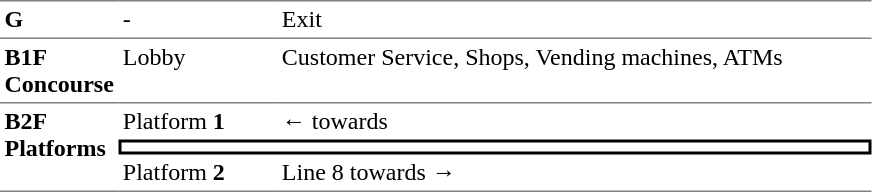<table table border=0 cellspacing=0 cellpadding=3>
<tr>
<td style="border-top:solid 1px gray;" width=50 valign=top><strong>G</strong></td>
<td style="border-top:solid 1px gray;" width=100 valign=top>-</td>
<td style="border-top:solid 1px gray;" width=390 valign=top>Exit</td>
</tr>
<tr>
<td style="border-bottom:solid 1px gray; border-top:solid 1px gray;" valign=top width=50><strong>B1F<br>Concourse</strong></td>
<td style="border-bottom:solid 1px gray; border-top:solid 1px gray;" valign=top width=100>Lobby</td>
<td style="border-bottom:solid 1px gray; border-top:solid 1px gray;" valign=top width=390>Customer Service, Shops, Vending machines, ATMs</td>
</tr>
<tr>
<td style="border-bottom:solid 1px gray;" rowspan="3" valign=top><strong>B2F<br>Platforms</strong></td>
<td>Platform <strong>1</strong></td>
<td>←  towards  </td>
</tr>
<tr>
<td style="border-right:solid 2px black;border-left:solid 2px black;border-top:solid 2px black;border-bottom:solid 2px black;text-align:center;" colspan=2></td>
</tr>
<tr>
<td style="border-bottom:solid 1px gray;">Platform <strong>2</strong></td>
<td style="border-bottom:solid 1px gray;">  Line 8 towards   →</td>
</tr>
</table>
